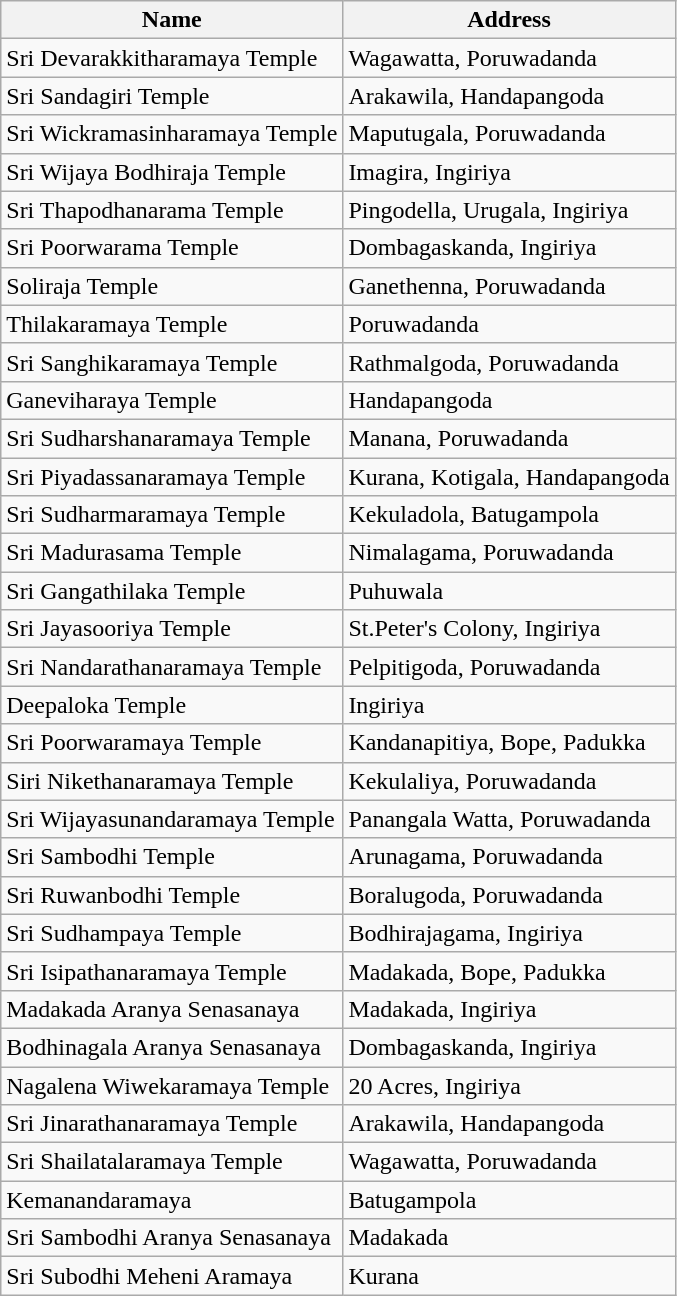<table class="wikitable">
<tr>
<th>Name</th>
<th>Address</th>
</tr>
<tr>
<td>Sri Devarakkitharamaya Temple</td>
<td>Wagawatta, Poruwadanda</td>
</tr>
<tr>
<td>Sri Sandagiri Temple</td>
<td>Arakawila, Handapangoda</td>
</tr>
<tr>
<td>Sri Wickramasinharamaya Temple</td>
<td>Maputugala, Poruwadanda</td>
</tr>
<tr>
<td>Sri Wijaya Bodhiraja Temple</td>
<td>Imagira, Ingiriya</td>
</tr>
<tr>
<td>Sri Thapodhanarama Temple</td>
<td>Pingodella, Urugala, Ingiriya</td>
</tr>
<tr>
<td>Sri Poorwarama Temple</td>
<td>Dombagaskanda, Ingiriya</td>
</tr>
<tr>
<td>Soliraja Temple</td>
<td>Ganethenna, Poruwadanda</td>
</tr>
<tr>
<td>Thilakaramaya Temple</td>
<td>Poruwadanda</td>
</tr>
<tr>
<td>Sri Sanghikaramaya Temple</td>
<td>Rathmalgoda, Poruwadanda</td>
</tr>
<tr>
<td>Ganeviharaya Temple</td>
<td>Handapangoda</td>
</tr>
<tr>
<td>Sri Sudharshanaramaya Temple</td>
<td>Manana, Poruwadanda</td>
</tr>
<tr>
<td>Sri Piyadassanaramaya Temple</td>
<td>Kurana, Kotigala, Handapangoda</td>
</tr>
<tr>
<td>Sri Sudharmaramaya Temple</td>
<td>Kekuladola, Batugampola</td>
</tr>
<tr>
<td>Sri Madurasama Temple</td>
<td>Nimalagama, Poruwadanda</td>
</tr>
<tr>
<td>Sri Gangathilaka Temple</td>
<td>Puhuwala</td>
</tr>
<tr>
<td>Sri Jayasooriya Temple</td>
<td>St.Peter's Colony, Ingiriya</td>
</tr>
<tr>
<td>Sri Nandarathanaramaya Temple</td>
<td>Pelpitigoda, Poruwadanda</td>
</tr>
<tr>
<td>Deepaloka Temple</td>
<td>Ingiriya</td>
</tr>
<tr>
<td>Sri Poorwaramaya Temple</td>
<td>Kandanapitiya, Bope, Padukka</td>
</tr>
<tr>
<td>Siri Nikethanaramaya Temple</td>
<td>Kekulaliya, Poruwadanda</td>
</tr>
<tr>
<td>Sri Wijayasunandaramaya Temple</td>
<td>Panangala Watta, Poruwadanda</td>
</tr>
<tr>
<td>Sri Sambodhi Temple</td>
<td>Arunagama, Poruwadanda</td>
</tr>
<tr>
<td>Sri Ruwanbodhi Temple</td>
<td>Boralugoda, Poruwadanda</td>
</tr>
<tr>
<td>Sri Sudhampaya Temple</td>
<td>Bodhirajagama, Ingiriya</td>
</tr>
<tr>
<td>Sri Isipathanaramaya Temple</td>
<td>Madakada, Bope, Padukka</td>
</tr>
<tr>
<td>Madakada Aranya Senasanaya</td>
<td>Madakada, Ingiriya</td>
</tr>
<tr>
<td>Bodhinagala Aranya Senasanaya</td>
<td>Dombagaskanda, Ingiriya</td>
</tr>
<tr>
<td>Nagalena Wiwekaramaya Temple</td>
<td>20 Acres, Ingiriya</td>
</tr>
<tr>
<td>Sri Jinarathanaramaya Temple</td>
<td>Arakawila, Handapangoda</td>
</tr>
<tr>
<td>Sri Shailatalaramaya Temple</td>
<td>Wagawatta, Poruwadanda</td>
</tr>
<tr>
<td>Kemanandaramaya</td>
<td>Batugampola</td>
</tr>
<tr>
<td>Sri Sambodhi Aranya Senasanaya</td>
<td>Madakada</td>
</tr>
<tr>
<td>Sri Subodhi Meheni Aramaya</td>
<td>Kurana</td>
</tr>
</table>
